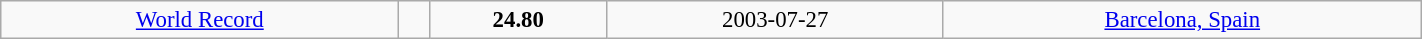<table class="wikitable" style=" text-align:center; font-size:95%;" width="75%">
<tr>
<td><a href='#'>World Record</a></td>
<td></td>
<td><strong>24.80</strong></td>
<td>2003-07-27</td>
<td> <a href='#'>Barcelona, Spain</a></td>
</tr>
</table>
